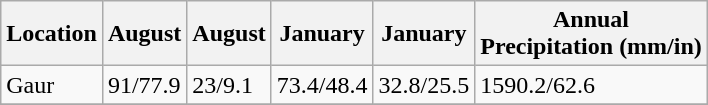<table class="wikitable sortable" style="margin:auto; margin:auto">
<tr>
<th>Location</th>
<th>August<br></th>
<th>August<br></th>
<th>January<br></th>
<th>January<br></th>
<th>Annual<br>Precipitation (mm/in)</th>
</tr>
<tr>
<td>Gaur</td>
<td>91/77.9</td>
<td>23/9.1</td>
<td>73.4/48.4</td>
<td>32.8/25.5</td>
<td>1590.2/62.6</td>
</tr>
<tr>
</tr>
</table>
